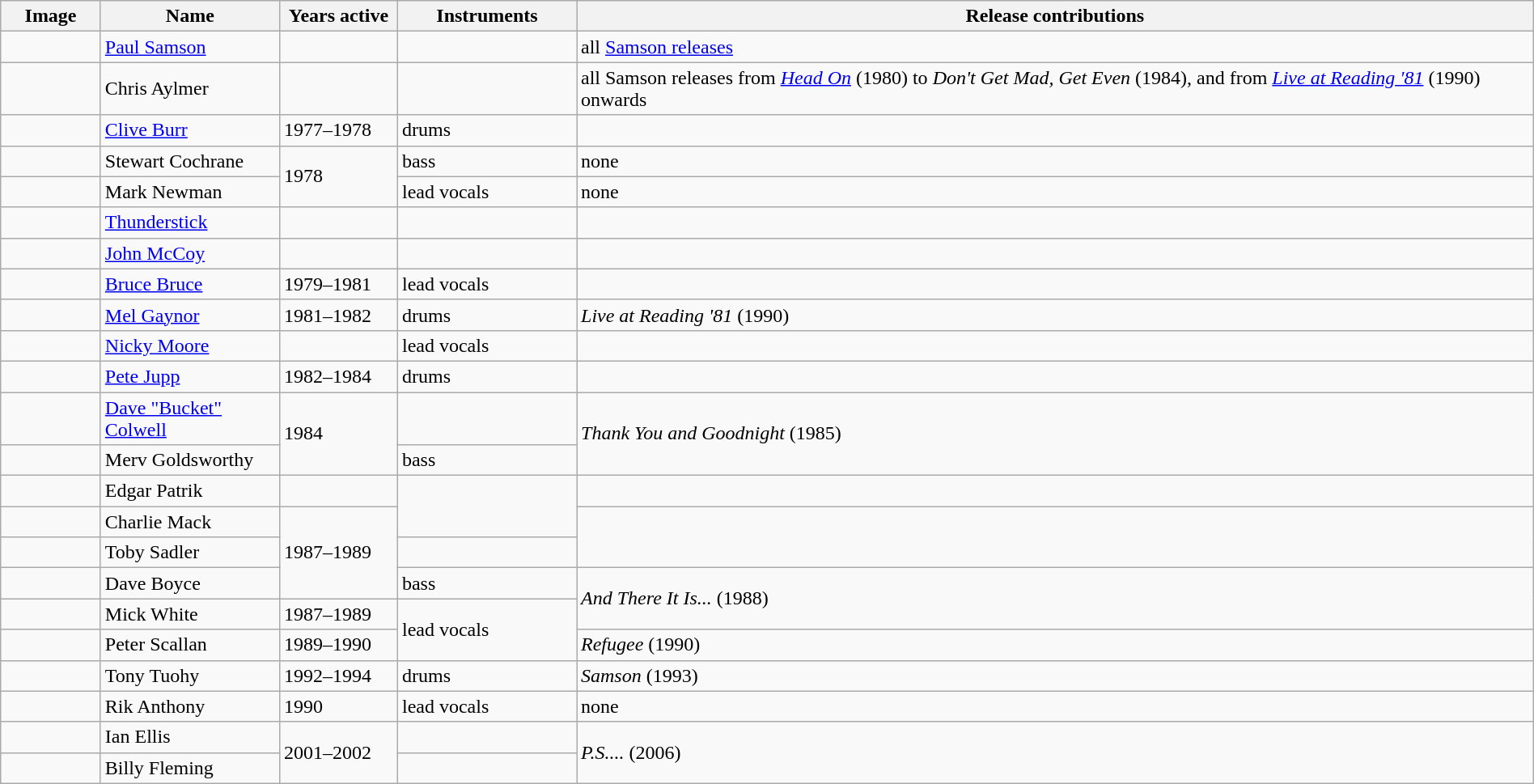<table class="wikitable" border="1" width=100%>
<tr>
<th width="75">Image</th>
<th width="140">Name</th>
<th width="90">Years active</th>
<th width="140">Instruments</th>
<th>Release contributions</th>
</tr>
<tr>
<td></td>
<td><a href='#'>Paul Samson</a></td>
<td></td>
<td></td>
<td>all <a href='#'>Samson releases</a></td>
</tr>
<tr>
<td></td>
<td>Chris Aylmer</td>
<td></td>
<td></td>
<td>all Samson releases from <em><a href='#'>Head On</a></em> (1980) to <em>Don't Get Mad, Get Even</em> (1984), and from <em><a href='#'>Live at Reading '81</a></em> (1990) onwards</td>
</tr>
<tr>
<td></td>
<td><a href='#'>Clive Burr</a></td>
<td>1977–1978 </td>
<td>drums</td>
<td></td>
</tr>
<tr>
<td></td>
<td>Stewart Cochrane</td>
<td rowspan="2">1978</td>
<td>bass</td>
<td>none </td>
</tr>
<tr>
<td></td>
<td>Mark Newman</td>
<td>lead vocals</td>
<td>none </td>
</tr>
<tr>
<td></td>
<td><a href='#'>Thunderstick</a><br></td>
<td></td>
<td></td>
<td></td>
</tr>
<tr>
<td></td>
<td><a href='#'>John McCoy</a></td>
<td></td>
<td></td>
<td></td>
</tr>
<tr>
<td></td>
<td><a href='#'>Bruce Bruce</a><br></td>
<td>1979–1981</td>
<td>lead vocals</td>
<td></td>
</tr>
<tr>
<td></td>
<td><a href='#'>Mel Gaynor</a></td>
<td>1981–1982</td>
<td>drums</td>
<td><em>Live at Reading '81</em> (1990)</td>
</tr>
<tr>
<td></td>
<td><a href='#'>Nicky Moore</a></td>
<td></td>
<td>lead vocals</td>
<td></td>
</tr>
<tr>
<td></td>
<td><a href='#'>Pete Jupp</a></td>
<td>1982–1984</td>
<td>drums</td>
<td></td>
</tr>
<tr>
<td></td>
<td><a href='#'>Dave "Bucket" Colwell</a></td>
<td rowspan="2">1984</td>
<td></td>
<td rowspan="2"><em>Thank You and Goodnight</em> (1985)</td>
</tr>
<tr>
<td></td>
<td>Merv Goldsworthy</td>
<td>bass</td>
</tr>
<tr>
<td></td>
<td>Edgar Patrik</td>
<td></td>
<td rowspan="2"></td>
<td></td>
</tr>
<tr>
<td></td>
<td>Charlie Mack</td>
<td rowspan="3">1987–1989</td>
<td rowspan="2"></td>
</tr>
<tr>
<td></td>
<td>Toby Sadler</td>
<td></td>
</tr>
<tr>
<td></td>
<td>Dave Boyce</td>
<td>bass</td>
<td rowspan="2"><em>And There It Is...</em> (1988)</td>
</tr>
<tr>
<td></td>
<td>Mick White</td>
<td>1987–1989</td>
<td rowspan="2">lead vocals</td>
</tr>
<tr>
<td></td>
<td>Peter Scallan</td>
<td>1989–1990</td>
<td><em>Refugee</em> (1990)</td>
</tr>
<tr>
<td></td>
<td>Tony Tuohy</td>
<td>1992–1994</td>
<td>drums</td>
<td><em>Samson</em> (1993)</td>
</tr>
<tr>
<td></td>
<td>Rik Anthony</td>
<td>1990</td>
<td>lead vocals</td>
<td>none </td>
</tr>
<tr>
<td></td>
<td>Ian Ellis</td>
<td rowspan="2">2001–2002</td>
<td></td>
<td rowspan="2"><em>P.S....</em> (2006)</td>
</tr>
<tr>
<td></td>
<td>Billy Fleming</td>
<td></td>
</tr>
</table>
